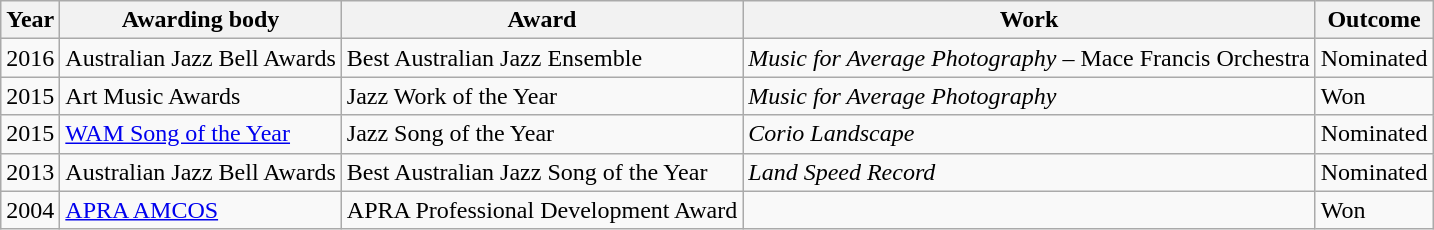<table class="wikitable">
<tr>
<th>Year</th>
<th>Awarding body</th>
<th>Award</th>
<th>Work</th>
<th>Outcome</th>
</tr>
<tr>
<td>2016</td>
<td>Australian Jazz Bell Awards</td>
<td>Best Australian Jazz Ensemble</td>
<td><em>Music for Average Photography</em> – Mace Francis Orchestra</td>
<td>Nominated</td>
</tr>
<tr>
<td>2015</td>
<td>Art Music Awards</td>
<td>Jazz Work of the Year</td>
<td><em>Music for Average Photography</em></td>
<td>Won</td>
</tr>
<tr>
<td>2015</td>
<td><a href='#'>WAM Song of the Year</a></td>
<td>Jazz Song of the Year</td>
<td><em>Corio Landscape</em></td>
<td>Nominated</td>
</tr>
<tr>
<td>2013</td>
<td>Australian Jazz Bell Awards</td>
<td>Best Australian Jazz Song of the Year</td>
<td><em>Land Speed Record</em></td>
<td>Nominated</td>
</tr>
<tr>
<td>2004</td>
<td><a href='#'>APRA AMCOS</a></td>
<td>APRA Professional Development Award</td>
<td></td>
<td>Won</td>
</tr>
</table>
